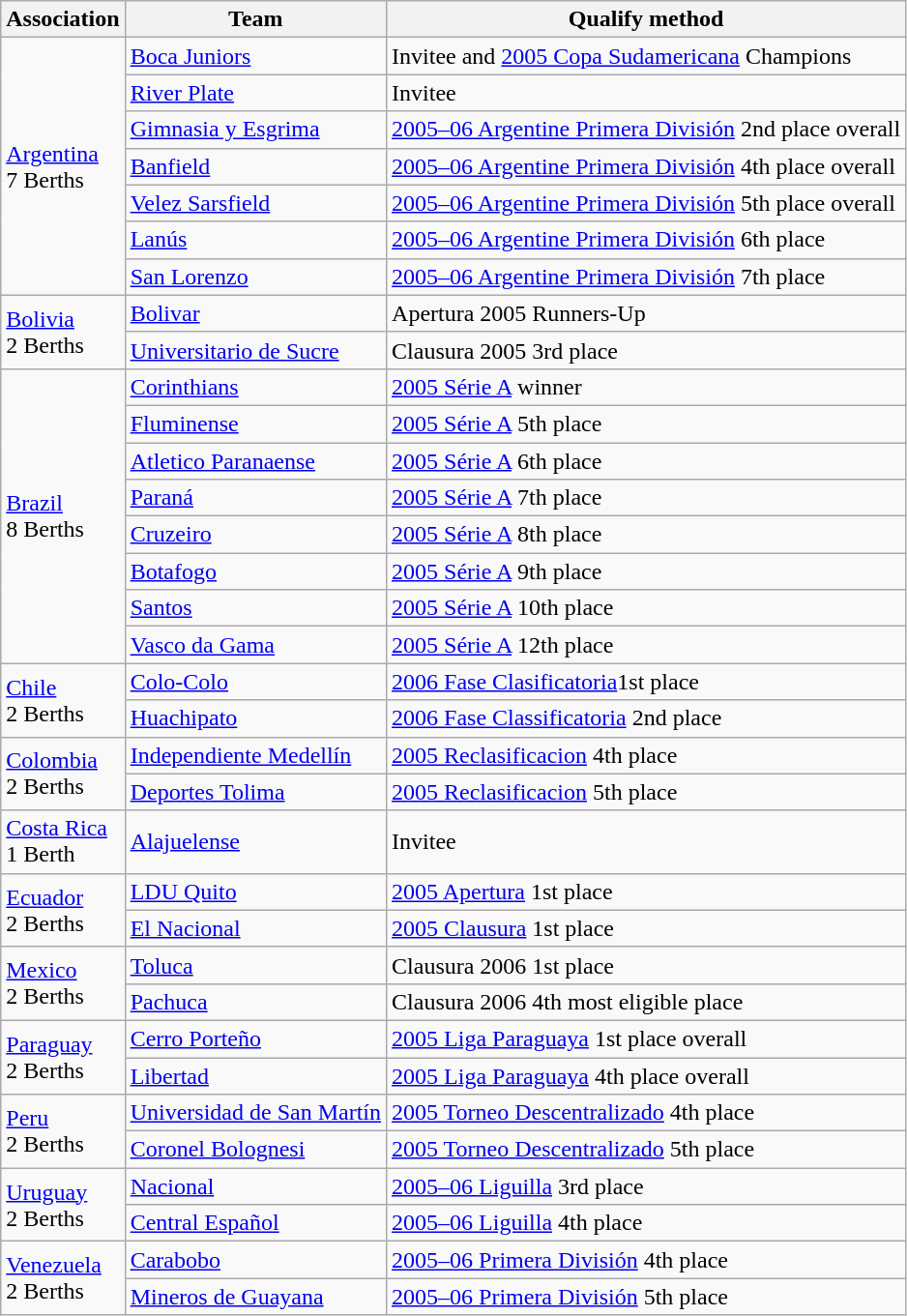<table class="wikitable">
<tr>
<th>Association</th>
<th>Team</th>
<th>Qualify method</th>
</tr>
<tr>
<td rowspan="7"> <a href='#'>Argentina</a><br>7 Berths</td>
<td><a href='#'>Boca Juniors</a></td>
<td>Invitee and <a href='#'>2005 Copa Sudamericana</a> Champions</td>
</tr>
<tr>
<td><a href='#'>River Plate</a></td>
<td>Invitee</td>
</tr>
<tr>
<td><a href='#'>Gimnasia y Esgrima</a></td>
<td><a href='#'>2005–06 Argentine Primera División</a> 2nd place overall</td>
</tr>
<tr>
<td><a href='#'>Banfield</a></td>
<td><a href='#'>2005–06 Argentine Primera División</a> 4th place overall</td>
</tr>
<tr>
<td><a href='#'>Velez Sarsfield</a></td>
<td><a href='#'>2005–06 Argentine Primera División</a> 5th place overall</td>
</tr>
<tr>
<td><a href='#'>Lanús</a></td>
<td><a href='#'>2005–06 Argentine Primera División</a> 6th place</td>
</tr>
<tr>
<td><a href='#'>San Lorenzo</a></td>
<td><a href='#'>2005–06 Argentine Primera División</a> 7th place</td>
</tr>
<tr>
<td rowspan="2"> <a href='#'>Bolivia</a><br>2 Berths</td>
<td><a href='#'>Bolivar</a></td>
<td>Apertura 2005 Runners-Up</td>
</tr>
<tr>
<td><a href='#'>Universitario de Sucre</a></td>
<td>Clausura 2005 3rd place</td>
</tr>
<tr>
<td rowspan="8"> <a href='#'>Brazil</a><br>8 Berths</td>
<td><a href='#'>Corinthians</a></td>
<td><a href='#'>2005 Série A</a> winner</td>
</tr>
<tr>
<td><a href='#'>Fluminense</a></td>
<td><a href='#'>2005 Série A</a> 5th place</td>
</tr>
<tr>
<td><a href='#'>Atletico Paranaense</a></td>
<td><a href='#'>2005 Série A</a> 6th place</td>
</tr>
<tr>
<td><a href='#'>Paraná</a></td>
<td><a href='#'>2005 Série A</a> 7th place</td>
</tr>
<tr>
<td><a href='#'>Cruzeiro</a></td>
<td><a href='#'>2005 Série A</a> 8th place</td>
</tr>
<tr>
<td><a href='#'>Botafogo</a></td>
<td><a href='#'>2005 Série A</a> 9th place</td>
</tr>
<tr>
<td><a href='#'>Santos</a></td>
<td><a href='#'>2005 Série A</a> 10th place</td>
</tr>
<tr>
<td><a href='#'>Vasco da Gama</a></td>
<td><a href='#'>2005 Série A</a> 12th place</td>
</tr>
<tr>
<td rowspan="2"> <a href='#'>Chile</a><br>2 Berths</td>
<td><a href='#'>Colo-Colo</a></td>
<td><a href='#'>2006 Fase Clasificatoria</a>1st place</td>
</tr>
<tr>
<td><a href='#'>Huachipato</a></td>
<td><a href='#'>2006 Fase Classificatoria</a> 2nd place</td>
</tr>
<tr>
<td rowspan="2"> <a href='#'>Colombia</a><br>2 Berths</td>
<td><a href='#'>Independiente Medellín</a></td>
<td><a href='#'>2005 Reclasificacion</a> 4th place</td>
</tr>
<tr>
<td><a href='#'>Deportes Tolima</a></td>
<td><a href='#'>2005 Reclasificacion</a> 5th place</td>
</tr>
<tr>
<td rowspan="1"> <a href='#'>Costa Rica</a><br>1 Berth</td>
<td><a href='#'>Alajuelense</a></td>
<td>Invitee</td>
</tr>
<tr>
<td rowspan="2"> <a href='#'>Ecuador</a><br>2 Berths</td>
<td><a href='#'>LDU Quito</a></td>
<td><a href='#'>2005 Apertura</a> 1st place</td>
</tr>
<tr>
<td><a href='#'>El Nacional</a></td>
<td><a href='#'>2005 Clausura</a> 1st place</td>
</tr>
<tr>
<td rowspan="2"> <a href='#'>Mexico</a><br>2 Berths</td>
<td><a href='#'>Toluca</a></td>
<td>Clausura 2006 1st place</td>
</tr>
<tr>
<td><a href='#'>Pachuca</a></td>
<td>Clausura 2006 4th most eligible place</td>
</tr>
<tr>
<td rowspan="2"> <a href='#'>Paraguay</a><br>2 Berths</td>
<td><a href='#'>Cerro Porteño</a></td>
<td><a href='#'>2005 Liga Paraguaya</a> 1st place overall</td>
</tr>
<tr>
<td><a href='#'>Libertad</a></td>
<td><a href='#'>2005 Liga Paraguaya</a> 4th place overall</td>
</tr>
<tr>
<td rowspan="2"> <a href='#'>Peru</a><br>2 Berths</td>
<td><a href='#'>Universidad de San Martín</a></td>
<td><a href='#'>2005 Torneo Descentralizado</a> 4th place</td>
</tr>
<tr>
<td><a href='#'>Coronel Bolognesi</a></td>
<td><a href='#'>2005 Torneo Descentralizado</a> 5th place</td>
</tr>
<tr>
<td rowspan="2"> <a href='#'>Uruguay</a><br>2 Berths</td>
<td><a href='#'>Nacional</a></td>
<td><a href='#'>2005–06 Liguilla</a> 3rd place</td>
</tr>
<tr>
<td><a href='#'>Central Español</a></td>
<td><a href='#'>2005–06 Liguilla</a> 4th place</td>
</tr>
<tr>
<td rowspan="2"> <a href='#'>Venezuela</a><br>2 Berths</td>
<td><a href='#'>Carabobo</a></td>
<td><a href='#'>2005–06 Primera División</a> 4th place</td>
</tr>
<tr>
<td><a href='#'>Mineros de Guayana</a></td>
<td><a href='#'>2005–06 Primera División</a> 5th place</td>
</tr>
</table>
